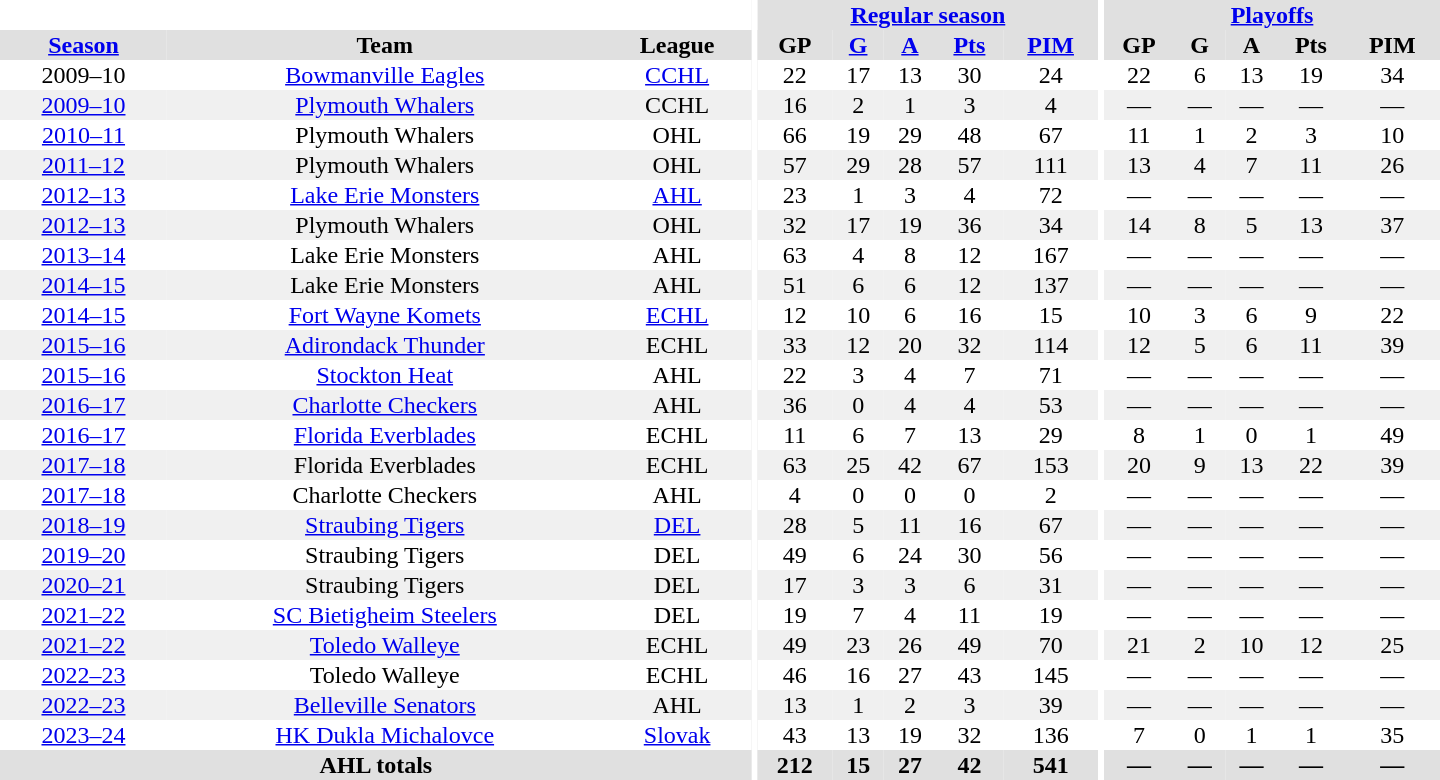<table border="0" cellpadding="1" cellspacing="0" style="text-align:center; width:60em">
<tr bgcolor="#e0e0e0">
<th colspan="3" bgcolor="#ffffff"></th>
<th rowspan="99" bgcolor="#ffffff"></th>
<th colspan="5"><a href='#'>Regular season</a></th>
<th rowspan="99" bgcolor="#ffffff"></th>
<th colspan="5"><a href='#'>Playoffs</a></th>
</tr>
<tr bgcolor="#e0e0e0">
<th><a href='#'>Season</a></th>
<th>Team</th>
<th>League</th>
<th>GP</th>
<th><a href='#'>G</a></th>
<th><a href='#'>A</a></th>
<th><a href='#'>Pts</a></th>
<th><a href='#'>PIM</a></th>
<th>GP</th>
<th>G</th>
<th>A</th>
<th>Pts</th>
<th>PIM</th>
</tr>
<tr>
<td>2009–10</td>
<td><a href='#'>Bowmanville Eagles</a></td>
<td><a href='#'>CCHL</a></td>
<td>22</td>
<td>17</td>
<td>13</td>
<td>30</td>
<td>24</td>
<td>22</td>
<td>6</td>
<td>13</td>
<td>19</td>
<td>34</td>
</tr>
<tr bgcolor="#f0f0f0">
<td><a href='#'>2009–10</a></td>
<td><a href='#'>Plymouth Whalers</a></td>
<td>CCHL</td>
<td>16</td>
<td>2</td>
<td>1</td>
<td>3</td>
<td>4</td>
<td>—</td>
<td>—</td>
<td>—</td>
<td>—</td>
<td>—</td>
</tr>
<tr>
<td><a href='#'>2010–11</a></td>
<td>Plymouth Whalers</td>
<td>OHL</td>
<td>66</td>
<td>19</td>
<td>29</td>
<td>48</td>
<td>67</td>
<td>11</td>
<td>1</td>
<td>2</td>
<td>3</td>
<td>10</td>
</tr>
<tr bgcolor="#f0f0f0">
<td><a href='#'>2011–12</a></td>
<td>Plymouth Whalers</td>
<td>OHL</td>
<td>57</td>
<td>29</td>
<td>28</td>
<td>57</td>
<td>111</td>
<td>13</td>
<td>4</td>
<td>7</td>
<td>11</td>
<td>26</td>
</tr>
<tr>
<td><a href='#'>2012–13</a></td>
<td><a href='#'>Lake Erie Monsters</a></td>
<td><a href='#'>AHL</a></td>
<td>23</td>
<td>1</td>
<td>3</td>
<td>4</td>
<td>72</td>
<td>—</td>
<td>—</td>
<td>—</td>
<td>—</td>
<td>—</td>
</tr>
<tr bgcolor="#f0f0f0">
<td><a href='#'>2012–13</a></td>
<td>Plymouth Whalers</td>
<td>OHL</td>
<td>32</td>
<td>17</td>
<td>19</td>
<td>36</td>
<td>34</td>
<td>14</td>
<td>8</td>
<td>5</td>
<td>13</td>
<td>37</td>
</tr>
<tr>
<td><a href='#'>2013–14</a></td>
<td>Lake Erie Monsters</td>
<td>AHL</td>
<td>63</td>
<td>4</td>
<td>8</td>
<td>12</td>
<td>167</td>
<td>—</td>
<td>—</td>
<td>—</td>
<td>—</td>
<td>—</td>
</tr>
<tr bgcolor="#f0f0f0">
<td><a href='#'>2014–15</a></td>
<td>Lake Erie Monsters</td>
<td>AHL</td>
<td>51</td>
<td>6</td>
<td>6</td>
<td>12</td>
<td>137</td>
<td>—</td>
<td>—</td>
<td>—</td>
<td>—</td>
<td>—</td>
</tr>
<tr>
<td><a href='#'>2014–15</a></td>
<td><a href='#'>Fort Wayne Komets</a></td>
<td><a href='#'>ECHL</a></td>
<td>12</td>
<td>10</td>
<td>6</td>
<td>16</td>
<td>15</td>
<td>10</td>
<td>3</td>
<td>6</td>
<td>9</td>
<td>22</td>
</tr>
<tr bgcolor="#f0f0f0">
<td><a href='#'>2015–16</a></td>
<td><a href='#'>Adirondack Thunder</a></td>
<td>ECHL</td>
<td>33</td>
<td>12</td>
<td>20</td>
<td>32</td>
<td>114</td>
<td>12</td>
<td>5</td>
<td>6</td>
<td>11</td>
<td>39</td>
</tr>
<tr>
<td><a href='#'>2015–16</a></td>
<td><a href='#'>Stockton Heat</a></td>
<td>AHL</td>
<td>22</td>
<td>3</td>
<td>4</td>
<td>7</td>
<td>71</td>
<td>—</td>
<td>—</td>
<td>—</td>
<td>—</td>
<td>—</td>
</tr>
<tr bgcolor="#f0f0f0">
<td><a href='#'>2016–17</a></td>
<td><a href='#'>Charlotte Checkers</a></td>
<td>AHL</td>
<td>36</td>
<td>0</td>
<td>4</td>
<td>4</td>
<td>53</td>
<td>—</td>
<td>—</td>
<td>—</td>
<td>—</td>
<td>—</td>
</tr>
<tr>
<td><a href='#'>2016–17</a></td>
<td><a href='#'>Florida Everblades</a></td>
<td>ECHL</td>
<td>11</td>
<td>6</td>
<td>7</td>
<td>13</td>
<td>29</td>
<td>8</td>
<td>1</td>
<td>0</td>
<td>1</td>
<td>49</td>
</tr>
<tr bgcolor="#f0f0f0">
<td><a href='#'>2017–18</a></td>
<td>Florida Everblades</td>
<td>ECHL</td>
<td>63</td>
<td>25</td>
<td>42</td>
<td>67</td>
<td>153</td>
<td>20</td>
<td>9</td>
<td>13</td>
<td>22</td>
<td>39</td>
</tr>
<tr>
<td><a href='#'>2017–18</a></td>
<td>Charlotte Checkers</td>
<td>AHL</td>
<td>4</td>
<td>0</td>
<td>0</td>
<td>0</td>
<td>2</td>
<td>—</td>
<td>—</td>
<td>—</td>
<td>—</td>
<td>—</td>
</tr>
<tr bgcolor="#f0f0f0">
<td><a href='#'>2018–19</a></td>
<td><a href='#'>Straubing Tigers</a></td>
<td><a href='#'>DEL</a></td>
<td>28</td>
<td>5</td>
<td>11</td>
<td>16</td>
<td>67</td>
<td>—</td>
<td>—</td>
<td>—</td>
<td>—</td>
<td>—</td>
</tr>
<tr>
<td><a href='#'>2019–20</a></td>
<td>Straubing Tigers</td>
<td>DEL</td>
<td>49</td>
<td>6</td>
<td>24</td>
<td>30</td>
<td>56</td>
<td>—</td>
<td>—</td>
<td>—</td>
<td>—</td>
<td>—</td>
</tr>
<tr bgcolor="#f0f0f0">
<td><a href='#'>2020–21</a></td>
<td>Straubing Tigers</td>
<td>DEL</td>
<td>17</td>
<td>3</td>
<td>3</td>
<td>6</td>
<td>31</td>
<td>—</td>
<td>—</td>
<td>—</td>
<td>—</td>
<td>—</td>
</tr>
<tr>
<td><a href='#'>2021–22</a></td>
<td><a href='#'>SC Bietigheim Steelers</a></td>
<td>DEL</td>
<td>19</td>
<td>7</td>
<td>4</td>
<td>11</td>
<td>19</td>
<td>—</td>
<td>—</td>
<td>—</td>
<td>—</td>
<td>—</td>
</tr>
<tr bgcolor="#f0f0f0">
<td><a href='#'>2021–22</a></td>
<td><a href='#'>Toledo Walleye</a></td>
<td>ECHL</td>
<td>49</td>
<td>23</td>
<td>26</td>
<td>49</td>
<td>70</td>
<td>21</td>
<td>2</td>
<td>10</td>
<td>12</td>
<td>25</td>
</tr>
<tr>
<td><a href='#'>2022–23</a></td>
<td>Toledo Walleye</td>
<td>ECHL</td>
<td>46</td>
<td>16</td>
<td>27</td>
<td>43</td>
<td>145</td>
<td>—</td>
<td>—</td>
<td>—</td>
<td>—</td>
<td>—</td>
</tr>
<tr bgcolor="#f0f0f0">
<td><a href='#'>2022–23</a></td>
<td><a href='#'>Belleville Senators</a></td>
<td>AHL</td>
<td>13</td>
<td>1</td>
<td>2</td>
<td>3</td>
<td>39</td>
<td>—</td>
<td>—</td>
<td>—</td>
<td>—</td>
<td>—</td>
</tr>
<tr>
<td><a href='#'>2023–24</a></td>
<td><a href='#'>HK Dukla Michalovce</a></td>
<td><a href='#'>Slovak</a></td>
<td>43</td>
<td>13</td>
<td>19</td>
<td>32</td>
<td>136</td>
<td>7</td>
<td>0</td>
<td>1</td>
<td>1</td>
<td>35</td>
</tr>
<tr bgcolor="#e0e0e0">
<th colspan="3">AHL totals</th>
<th>212</th>
<th>15</th>
<th>27</th>
<th>42</th>
<th>541</th>
<th>—</th>
<th>—</th>
<th>—</th>
<th>—</th>
<th>—</th>
</tr>
</table>
